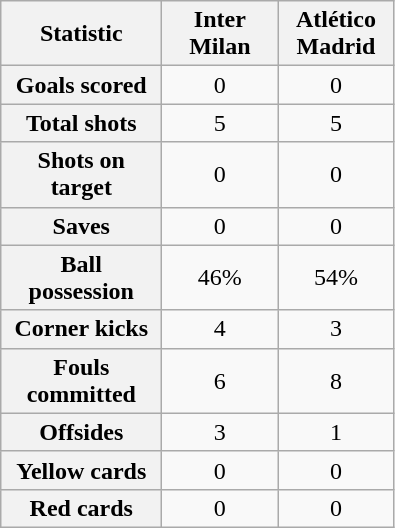<table class="wikitable plainrowheaders" style="text-align:center">
<tr>
<th scope="col" style="width:100px">Statistic</th>
<th scope="col" style="width:70px">Inter Milan</th>
<th scope="col" style="width:70px">Atlético Madrid</th>
</tr>
<tr>
<th scope=row>Goals scored</th>
<td>0</td>
<td>0</td>
</tr>
<tr>
<th scope=row>Total shots</th>
<td>5</td>
<td>5</td>
</tr>
<tr>
<th scope=row>Shots on target</th>
<td>0</td>
<td>0</td>
</tr>
<tr>
<th scope=row>Saves</th>
<td>0</td>
<td>0</td>
</tr>
<tr>
<th scope=row>Ball possession</th>
<td>46%</td>
<td>54%</td>
</tr>
<tr>
<th scope=row>Corner kicks</th>
<td>4</td>
<td>3</td>
</tr>
<tr>
<th scope=row>Fouls committed</th>
<td>6</td>
<td>8</td>
</tr>
<tr>
<th scope=row>Offsides</th>
<td>3</td>
<td>1</td>
</tr>
<tr>
<th scope=row>Yellow cards</th>
<td>0</td>
<td>0</td>
</tr>
<tr>
<th scope=row>Red cards</th>
<td>0</td>
<td>0</td>
</tr>
</table>
